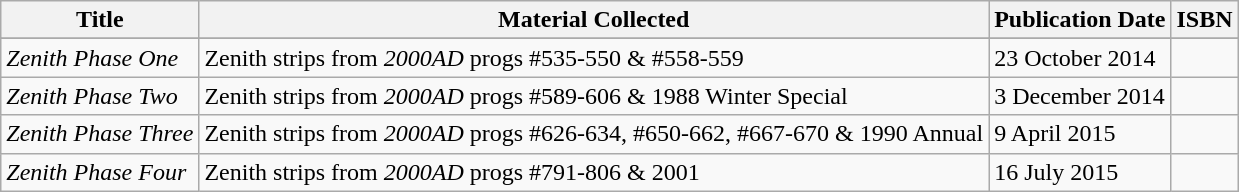<table class="wikitable">
<tr>
<th>Title</th>
<th>Material Collected</th>
<th>Publication Date</th>
<th>ISBN</th>
</tr>
<tr>
</tr>
<tr>
<td><em>Zenith Phase One</em></td>
<td>Zenith strips from <em>2000AD</em> progs #535-550 & #558-559</td>
<td>23 October 2014</td>
<td></td>
</tr>
<tr>
<td><em>Zenith Phase Two</em></td>
<td>Zenith strips from <em>2000AD</em> progs #589-606 & 1988 Winter Special</td>
<td>3 December 2014</td>
<td></td>
</tr>
<tr>
<td><em>Zenith Phase Three</em></td>
<td>Zenith strips from <em>2000AD</em> progs #626-634, #650-662, #667-670 & 1990 Annual</td>
<td>9 April 2015</td>
<td></td>
</tr>
<tr>
<td><em>Zenith Phase Four</em></td>
<td>Zenith strips from <em>2000AD</em> progs #791-806 & 2001</td>
<td>16 July 2015</td>
<td></td>
</tr>
</table>
